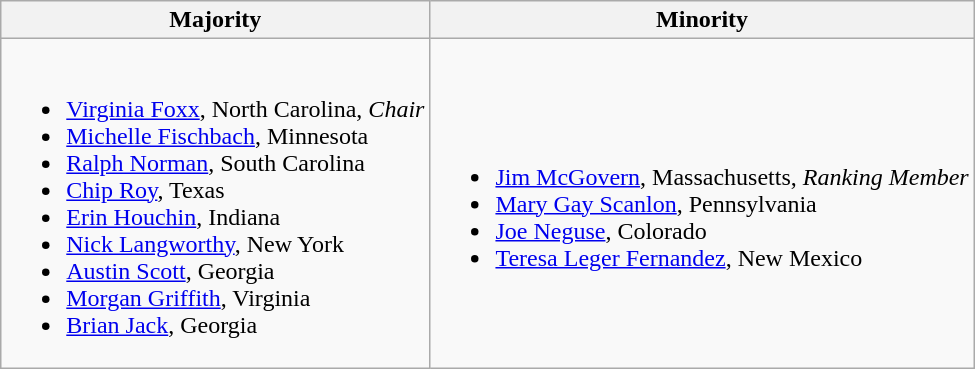<table class=wikitable>
<tr>
<th>Majority</th>
<th>Minority</th>
</tr>
<tr>
<td><br><ul><li><a href='#'>Virginia Foxx</a>, North Carolina, <em>Chair</em></li><li><a href='#'>Michelle Fischbach</a>, Minnesota</li><li><a href='#'>Ralph Norman</a>, South Carolina</li><li><a href='#'>Chip Roy</a>, Texas</li><li><a href='#'>Erin Houchin</a>, Indiana</li><li><a href='#'>Nick Langworthy</a>, New York</li><li><a href='#'>Austin Scott</a>, Georgia</li><li><a href='#'>Morgan Griffith</a>, Virginia</li><li><a href='#'>Brian Jack</a>, Georgia</li></ul></td>
<td><br><ul><li><a href='#'>Jim McGovern</a>, Massachusetts, <em>Ranking Member</em></li><li><a href='#'>Mary Gay Scanlon</a>, Pennsylvania</li><li><a href='#'>Joe Neguse</a>, Colorado</li><li><a href='#'>Teresa Leger Fernandez</a>, New Mexico</li></ul></td>
</tr>
</table>
